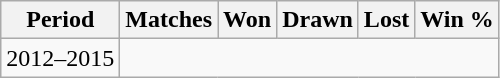<table class="wikitable sortable" style="text-align:center;">
<tr>
<th>Period</th>
<th>Matches</th>
<th>Won</th>
<th>Drawn</th>
<th>Lost</th>
<th>Win %</th>
</tr>
<tr>
<td>2012–2015<br></td>
</tr>
</table>
